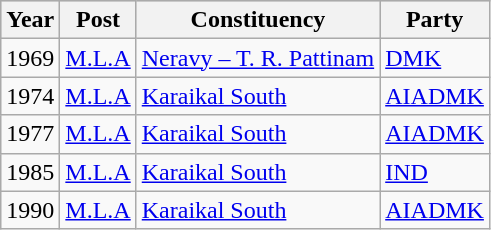<table class="wikitable">
<tr style="background:#ccc; text-align:center;">
<th>Year</th>
<th>Post</th>
<th>Constituency</th>
<th>Party</th>
</tr>
<tr>
<td>1969</td>
<td><a href='#'>M.L.A</a></td>
<td><a href='#'>Neravy – T. R. Pattinam</a></td>
<td><a href='#'>DMK</a></td>
</tr>
<tr>
<td>1974</td>
<td><a href='#'>M.L.A</a></td>
<td><a href='#'>Karaikal South</a></td>
<td><a href='#'>AIADMK</a></td>
</tr>
<tr>
<td>1977</td>
<td><a href='#'>M.L.A</a></td>
<td><a href='#'>Karaikal South</a></td>
<td><a href='#'>AIADMK</a></td>
</tr>
<tr>
<td>1985</td>
<td><a href='#'>M.L.A</a></td>
<td><a href='#'>Karaikal South</a></td>
<td><a href='#'>IND</a></td>
</tr>
<tr>
<td>1990</td>
<td><a href='#'>M.L.A</a></td>
<td><a href='#'>Karaikal South</a></td>
<td><a href='#'>AIADMK</a></td>
</tr>
</table>
